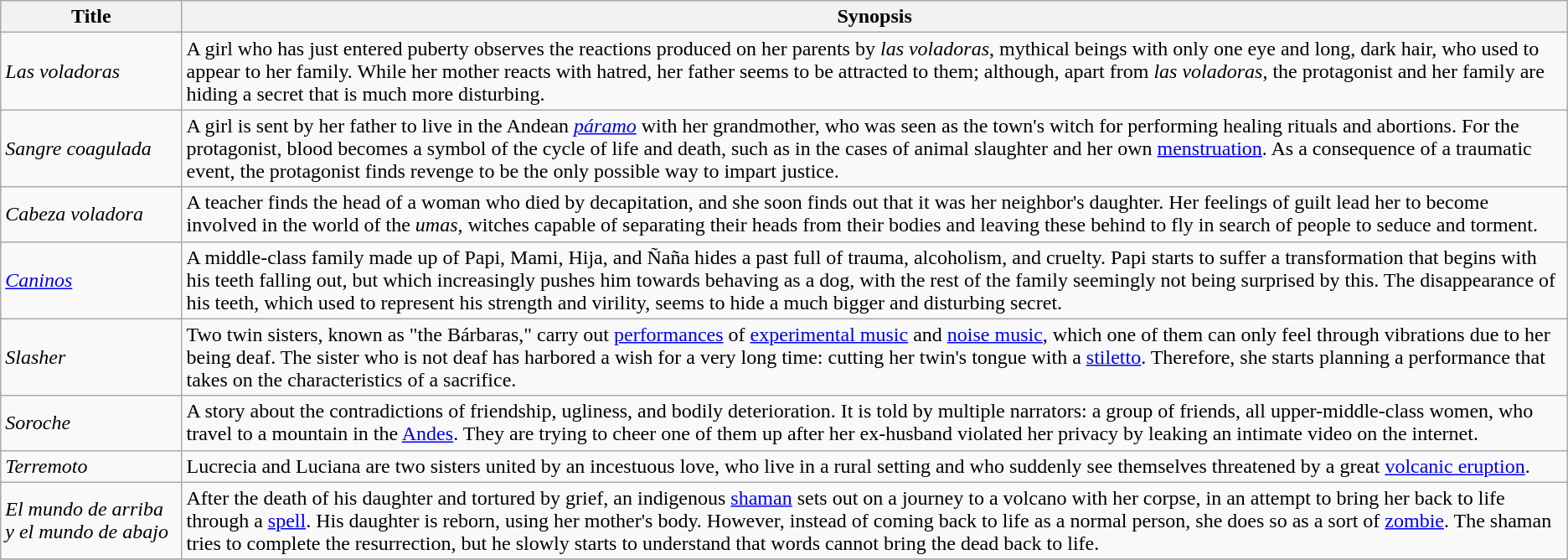<table class="wikitable sortable">
<tr>
<th>Title</th>
<th>Synopsis</th>
</tr>
<tr>
<td><em>Las voladoras</em></td>
<td>A girl who has just entered puberty observes the reactions produced on her parents by <em>las voladoras</em>, mythical beings with only one eye and long, dark hair, who used to appear to her family. While her mother reacts with hatred, her father seems to be attracted to them; although, apart from <em>las voladoras</em>, the protagonist and her family are hiding a secret that is much more disturbing.</td>
</tr>
<tr>
<td><em>Sangre coagulada</em></td>
<td>A girl is sent by her father to live in the Andean <em><a href='#'>páramo</a></em> with her grandmother, who was seen as the town's witch for performing healing rituals and abortions. For the protagonist, blood becomes a symbol of the cycle of life and death, such as in the cases of animal slaughter and her own <a href='#'>menstruation</a>. As a consequence of a traumatic event, the protagonist finds revenge to be the only possible way to impart justice.</td>
</tr>
<tr>
<td><em>Cabeza voladora</em></td>
<td>A teacher finds the head of a woman who died by decapitation, and she soon finds out that it was her neighbor's daughter. Her feelings of guilt lead her to become involved in the world of the <em>umas</em>, witches capable of separating their heads from their bodies and leaving these behind to fly in search of people to seduce and torment.</td>
</tr>
<tr>
<td><em><a href='#'>Caninos</a></em></td>
<td>A middle-class family made up of Papi, Mami, Hija, and Ñaña hides a past full of trauma, alcoholism, and cruelty. Papi starts to suffer a transformation that begins with his teeth falling out, but which increasingly pushes him towards behaving as a dog, with the rest of the family seemingly not being surprised by this. The disappearance of his teeth, which used to represent his strength and virility, seems to hide a much bigger and disturbing secret.</td>
</tr>
<tr>
<td><em>Slasher	</em></td>
<td>Two twin sisters, known as "the Bárbaras," carry out <a href='#'>performances</a> of <a href='#'>experimental music</a> and <a href='#'>noise music</a>, which one of them can only feel through vibrations due to her being deaf. The sister who is not deaf has harbored a wish for a very long time: cutting her twin's tongue with a <a href='#'>stiletto</a>. Therefore, she starts planning a performance that takes on the characteristics of a sacrifice.</td>
</tr>
<tr>
<td><em>Soroche</em></td>
<td>A story about the contradictions of friendship, ugliness, and bodily deterioration. It is told by multiple narrators: a group of friends, all upper-middle-class women, who travel to a mountain in the <a href='#'>Andes</a>. They are trying to cheer one of them up after her ex-husband violated her privacy by leaking an intimate video on the internet.</td>
</tr>
<tr>
<td><em>Terremoto</em></td>
<td>Lucrecia and Luciana are two sisters united by an incestuous love, who live in a rural setting and who suddenly see themselves threatened by a great <a href='#'>volcanic eruption</a>.</td>
</tr>
<tr>
<td><em>El mundo de arriba y el mundo de abajo</em></td>
<td>After the death of his daughter and tortured by grief, an indigenous <a href='#'>shaman</a> sets out on a journey to a volcano with her corpse, in an attempt to bring her back to life through a <a href='#'>spell</a>. His daughter is reborn, using her mother's body. However, instead of coming back to life as a normal person, she does so as a sort of <a href='#'>zombie</a>. The shaman tries to complete the resurrection, but he slowly starts to understand that words cannot bring the dead back to life.</td>
</tr>
<tr>
</tr>
</table>
